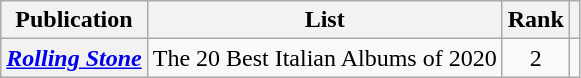<table class="wikitable sortable plainrowheaders">
<tr>
<th scope="col">Publication</th>
<th scope="col" class="unsortable">List</th>
<th scope="col" data-sort-type="number">Rank</th>
<th scope="col" class="unsortable"></th>
</tr>
<tr>
<th scope="row"><em><a href='#'>Rolling Stone</a></em></th>
<td>The 20 Best Italian Albums of 2020</td>
<td style="text-align: center;">2</td>
<td style="text-align: center;"></td>
</tr>
</table>
